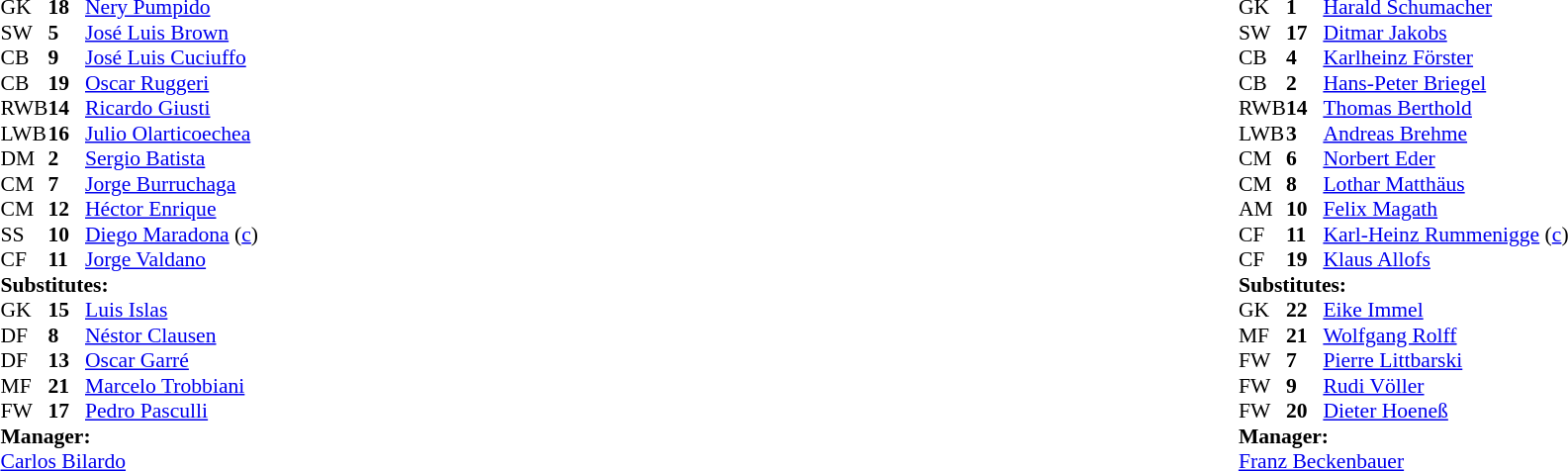<table width="100%">
<tr>
<td valign="top" width="50%"><br><table style="font-size:90%" cellspacing="0" cellpadding="0">
<tr>
<th width="25"></th>
<th width="25"></th>
</tr>
<tr>
<td>GK</td>
<td><strong>18</strong></td>
<td><a href='#'>Nery Pumpido</a></td>
<td></td>
</tr>
<tr>
<td>SW</td>
<td><strong>5</strong></td>
<td><a href='#'>José Luis Brown</a></td>
</tr>
<tr>
<td>CB</td>
<td><strong>9</strong></td>
<td><a href='#'>José Luis Cuciuffo</a></td>
</tr>
<tr>
<td>CB</td>
<td><strong>19</strong></td>
<td><a href='#'>Oscar Ruggeri</a></td>
</tr>
<tr>
<td>RWB</td>
<td><strong>14</strong></td>
<td><a href='#'>Ricardo Giusti</a></td>
</tr>
<tr>
<td>LWB</td>
<td><strong>16</strong></td>
<td><a href='#'>Julio Olarticoechea</a></td>
<td></td>
</tr>
<tr>
<td>DM</td>
<td><strong>2</strong></td>
<td><a href='#'>Sergio Batista</a></td>
</tr>
<tr>
<td>CM</td>
<td><strong>7</strong></td>
<td><a href='#'>Jorge Burruchaga</a></td>
<td></td>
<td></td>
</tr>
<tr>
<td>CM</td>
<td><strong>12</strong></td>
<td><a href='#'>Héctor Enrique</a></td>
<td></td>
</tr>
<tr>
<td>SS</td>
<td><strong>10</strong></td>
<td><a href='#'>Diego Maradona</a> (<a href='#'>c</a>)</td>
<td></td>
</tr>
<tr>
<td>CF</td>
<td><strong>11</strong></td>
<td><a href='#'>Jorge Valdano</a></td>
</tr>
<tr>
<td colspan=3><strong>Substitutes:</strong></td>
</tr>
<tr>
<td>GK</td>
<td><strong>15</strong></td>
<td><a href='#'>Luis Islas</a></td>
</tr>
<tr>
<td>DF</td>
<td><strong>8</strong></td>
<td><a href='#'>Néstor Clausen</a></td>
</tr>
<tr>
<td>DF</td>
<td><strong>13</strong></td>
<td><a href='#'>Oscar Garré</a></td>
</tr>
<tr>
<td>MF</td>
<td><strong>21</strong></td>
<td><a href='#'>Marcelo Trobbiani</a></td>
<td></td>
<td></td>
</tr>
<tr>
<td>FW</td>
<td><strong>17</strong></td>
<td><a href='#'>Pedro Pasculli</a></td>
</tr>
<tr>
<td colspan=3><strong>Manager:</strong></td>
</tr>
<tr>
<td colspan="4"><a href='#'>Carlos Bilardo</a></td>
</tr>
</table>
</td>
<td valign="top"></td>
<td valign="top" width="50%"><br><table style="font-size:90%" cellspacing="0" cellpadding="0" align="center">
<tr>
<th width="25"></th>
<th width="25"></th>
</tr>
<tr>
<td>GK</td>
<td><strong>1</strong></td>
<td><a href='#'>Harald Schumacher</a></td>
</tr>
<tr>
<td>SW</td>
<td><strong>17</strong></td>
<td><a href='#'>Ditmar Jakobs</a></td>
</tr>
<tr>
<td>CB</td>
<td><strong>4</strong></td>
<td><a href='#'>Karlheinz Förster</a></td>
</tr>
<tr>
<td>CB</td>
<td><strong>2</strong></td>
<td><a href='#'>Hans-Peter Briegel</a></td>
<td></td>
</tr>
<tr>
<td>RWB</td>
<td><strong>14</strong></td>
<td><a href='#'>Thomas Berthold</a></td>
</tr>
<tr>
<td>LWB</td>
<td><strong>3</strong></td>
<td><a href='#'>Andreas Brehme</a></td>
</tr>
<tr>
<td>CM</td>
<td><strong>6</strong></td>
<td><a href='#'>Norbert Eder</a></td>
</tr>
<tr>
<td>CM</td>
<td><strong>8</strong></td>
<td><a href='#'>Lothar Matthäus</a></td>
<td></td>
</tr>
<tr>
<td>AM</td>
<td><strong>10</strong></td>
<td><a href='#'>Felix Magath</a></td>
<td></td>
<td></td>
</tr>
<tr>
<td>CF</td>
<td><strong>11</strong></td>
<td><a href='#'>Karl-Heinz Rummenigge</a> (<a href='#'>c</a>)</td>
</tr>
<tr>
<td>CF</td>
<td><strong>19</strong></td>
<td><a href='#'>Klaus Allofs</a></td>
<td></td>
<td></td>
</tr>
<tr>
<td colspan=3><strong>Substitutes:</strong></td>
</tr>
<tr>
<td>GK</td>
<td><strong>22</strong></td>
<td><a href='#'>Eike Immel</a></td>
</tr>
<tr>
<td>MF</td>
<td><strong>21</strong></td>
<td><a href='#'>Wolfgang Rolff</a></td>
</tr>
<tr>
<td>FW</td>
<td><strong>7</strong></td>
<td><a href='#'>Pierre Littbarski</a></td>
</tr>
<tr>
<td>FW</td>
<td><strong>9</strong></td>
<td><a href='#'>Rudi Völler</a></td>
<td></td>
<td></td>
</tr>
<tr>
<td>FW</td>
<td><strong>20</strong></td>
<td><a href='#'>Dieter Hoeneß</a></td>
<td></td>
<td></td>
</tr>
<tr>
<td colspan=3><strong>Manager:</strong></td>
</tr>
<tr>
<td colspan="4"><a href='#'>Franz Beckenbauer</a></td>
</tr>
</table>
</td>
</tr>
</table>
